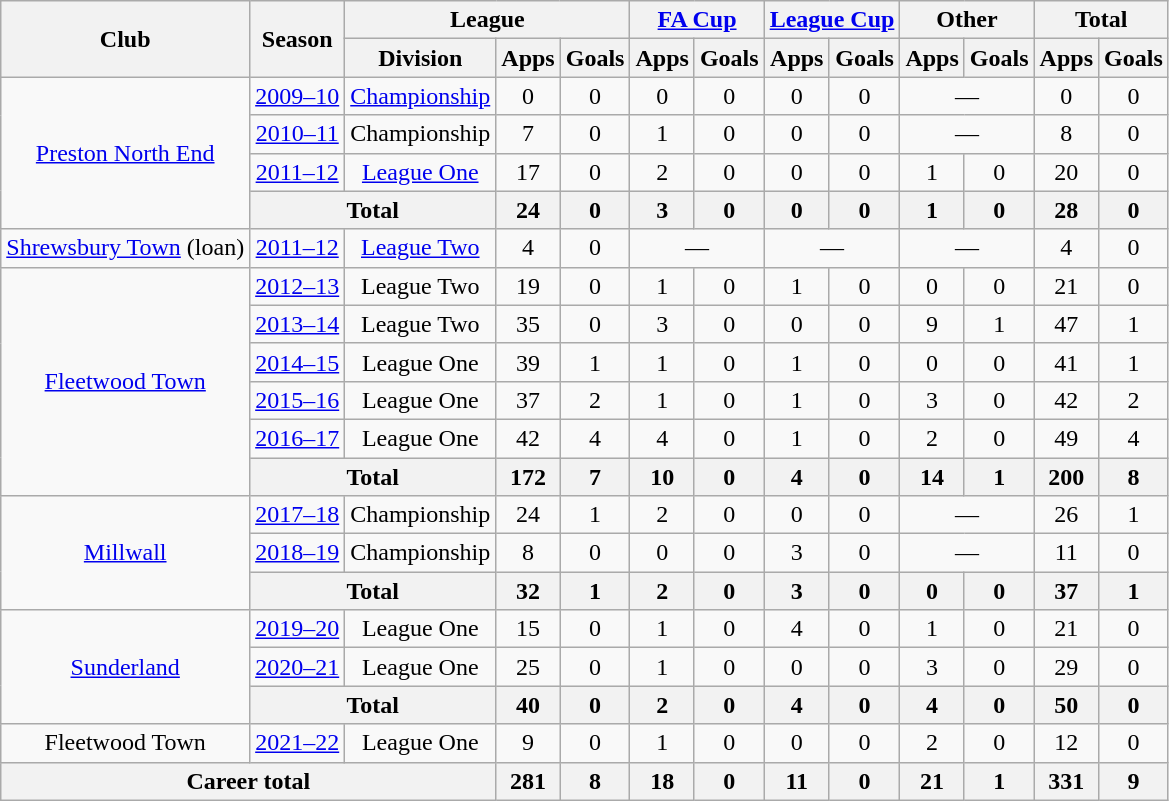<table class="wikitable" style="text-align: center">
<tr>
<th rowspan="2">Club</th>
<th rowspan="2">Season</th>
<th colspan="3">League</th>
<th colspan="2"><a href='#'>FA Cup</a></th>
<th colspan="2"><a href='#'>League Cup</a></th>
<th colspan="2">Other</th>
<th colspan="2">Total</th>
</tr>
<tr>
<th>Division</th>
<th>Apps</th>
<th>Goals</th>
<th>Apps</th>
<th>Goals</th>
<th>Apps</th>
<th>Goals</th>
<th>Apps</th>
<th>Goals</th>
<th>Apps</th>
<th>Goals</th>
</tr>
<tr>
<td rowspan="4"><a href='#'>Preston North End</a></td>
<td><a href='#'>2009–10</a></td>
<td><a href='#'>Championship</a></td>
<td>0</td>
<td>0</td>
<td>0</td>
<td>0</td>
<td>0</td>
<td>0</td>
<td colspan=2>—</td>
<td>0</td>
<td>0</td>
</tr>
<tr>
<td><a href='#'>2010–11</a></td>
<td>Championship</td>
<td>7</td>
<td>0</td>
<td>1</td>
<td>0</td>
<td>0</td>
<td>0</td>
<td colspan=2>—</td>
<td>8</td>
<td>0</td>
</tr>
<tr>
<td><a href='#'>2011–12</a></td>
<td><a href='#'>League One</a></td>
<td>17</td>
<td>0</td>
<td>2</td>
<td>0</td>
<td>0</td>
<td>0</td>
<td>1</td>
<td>0</td>
<td>20</td>
<td>0</td>
</tr>
<tr>
<th colspan="2">Total</th>
<th>24</th>
<th>0</th>
<th>3</th>
<th>0</th>
<th>0</th>
<th>0</th>
<th>1</th>
<th>0</th>
<th>28</th>
<th>0</th>
</tr>
<tr>
<td><a href='#'>Shrewsbury Town</a> (loan)</td>
<td><a href='#'>2011–12</a></td>
<td><a href='#'>League Two</a></td>
<td>4</td>
<td>0</td>
<td colspan=2>—</td>
<td colspan=2>—</td>
<td colspan=2>—</td>
<td>4</td>
<td>0</td>
</tr>
<tr>
<td rowspan="6"><a href='#'>Fleetwood Town</a></td>
<td><a href='#'>2012–13</a></td>
<td>League Two</td>
<td>19</td>
<td>0</td>
<td>1</td>
<td>0</td>
<td>1</td>
<td>0</td>
<td>0</td>
<td>0</td>
<td>21</td>
<td>0</td>
</tr>
<tr>
<td><a href='#'>2013–14</a></td>
<td>League Two</td>
<td>35</td>
<td>0</td>
<td>3</td>
<td>0</td>
<td>0</td>
<td>0</td>
<td>9</td>
<td>1</td>
<td>47</td>
<td>1</td>
</tr>
<tr>
<td><a href='#'>2014–15</a></td>
<td>League One</td>
<td>39</td>
<td>1</td>
<td>1</td>
<td>0</td>
<td>1</td>
<td>0</td>
<td>0</td>
<td>0</td>
<td>41</td>
<td>1</td>
</tr>
<tr>
<td><a href='#'>2015–16</a></td>
<td>League One</td>
<td>37</td>
<td>2</td>
<td>1</td>
<td>0</td>
<td>1</td>
<td>0</td>
<td>3</td>
<td>0</td>
<td>42</td>
<td>2</td>
</tr>
<tr>
<td><a href='#'>2016–17</a></td>
<td>League One</td>
<td>42</td>
<td>4</td>
<td>4</td>
<td>0</td>
<td>1</td>
<td>0</td>
<td>2</td>
<td>0</td>
<td>49</td>
<td>4</td>
</tr>
<tr>
<th colspan="2">Total</th>
<th>172</th>
<th>7</th>
<th>10</th>
<th>0</th>
<th>4</th>
<th>0</th>
<th>14</th>
<th>1</th>
<th>200</th>
<th>8</th>
</tr>
<tr>
<td rowspan=3><a href='#'>Millwall</a></td>
<td><a href='#'>2017–18</a></td>
<td>Championship</td>
<td>24</td>
<td>1</td>
<td>2</td>
<td>0</td>
<td>0</td>
<td>0</td>
<td colspan=2>—</td>
<td>26</td>
<td>1</td>
</tr>
<tr>
<td><a href='#'>2018–19</a></td>
<td>Championship</td>
<td>8</td>
<td>0</td>
<td>0</td>
<td>0</td>
<td>3</td>
<td>0</td>
<td colspan=2>—</td>
<td>11</td>
<td>0</td>
</tr>
<tr>
<th colspan="2">Total</th>
<th>32</th>
<th>1</th>
<th>2</th>
<th>0</th>
<th>3</th>
<th>0</th>
<th>0</th>
<th>0</th>
<th>37</th>
<th>1</th>
</tr>
<tr>
<td rowspan="3"><a href='#'>Sunderland</a></td>
<td><a href='#'>2019–20</a></td>
<td>League One</td>
<td>15</td>
<td>0</td>
<td>1</td>
<td>0</td>
<td>4</td>
<td>0</td>
<td>1</td>
<td>0</td>
<td>21</td>
<td>0</td>
</tr>
<tr>
<td><a href='#'>2020–21</a></td>
<td>League One</td>
<td>25</td>
<td>0</td>
<td>1</td>
<td>0</td>
<td>0</td>
<td>0</td>
<td>3</td>
<td>0</td>
<td>29</td>
<td>0</td>
</tr>
<tr>
<th colspan="2">Total</th>
<th>40</th>
<th>0</th>
<th>2</th>
<th>0</th>
<th>4</th>
<th>0</th>
<th>4</th>
<th>0</th>
<th>50</th>
<th>0</th>
</tr>
<tr>
<td>Fleetwood Town</td>
<td><a href='#'>2021–22</a></td>
<td>League One</td>
<td>9</td>
<td>0</td>
<td>1</td>
<td>0</td>
<td>0</td>
<td>0</td>
<td>2</td>
<td>0</td>
<td>12</td>
<td>0</td>
</tr>
<tr>
<th colspan="3">Career total</th>
<th>281</th>
<th>8</th>
<th>18</th>
<th>0</th>
<th>11</th>
<th>0</th>
<th>21</th>
<th>1</th>
<th>331</th>
<th>9</th>
</tr>
</table>
